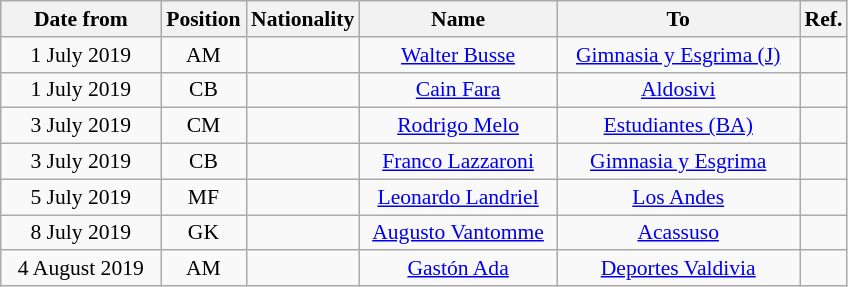<table class="wikitable" style="text-align:center; font-size:90%; ">
<tr>
<th style="background:#; color:#; width:100px;">Date from</th>
<th style="background:#; color:#; width:50px;">Position</th>
<th style="background:#; color:#; width:50px;">Nationality</th>
<th style="background:#; color:#; width:125px;">Name</th>
<th style="background:#; color:#; width:155px;">To</th>
<th style="background:#; color:#; width:25px;">Ref.</th>
</tr>
<tr>
<td>1 July 2019</td>
<td>AM</td>
<td></td>
<td><a href='#'>Walter Busse</a></td>
<td><a href='#'>Gimnasia y Esgrima (J)</a></td>
<td></td>
</tr>
<tr>
<td>1 July 2019</td>
<td>CB</td>
<td></td>
<td><a href='#'>Cain Fara</a></td>
<td><a href='#'>Aldosivi</a></td>
<td></td>
</tr>
<tr>
<td>3 July 2019</td>
<td>CM</td>
<td></td>
<td><a href='#'>Rodrigo Melo</a></td>
<td> <a href='#'>Estudiantes (BA)</a></td>
<td></td>
</tr>
<tr>
<td>3 July 2019</td>
<td>CB</td>
<td></td>
<td><a href='#'>Franco Lazzaroni</a></td>
<td> <a href='#'>Gimnasia y Esgrima</a></td>
<td></td>
</tr>
<tr>
<td>5 July 2019</td>
<td>MF</td>
<td></td>
<td><a href='#'>Leonardo Landriel</a></td>
<td> <a href='#'>Los Andes</a></td>
<td></td>
</tr>
<tr>
<td>8 July 2019</td>
<td>GK</td>
<td></td>
<td><a href='#'>Augusto Vantomme</a></td>
<td> <a href='#'>Acassuso</a></td>
<td></td>
</tr>
<tr>
<td>4 August 2019</td>
<td>AM</td>
<td></td>
<td><a href='#'>Gastón Ada</a></td>
<td> <a href='#'>Deportes Valdivia</a></td>
<td></td>
</tr>
</table>
